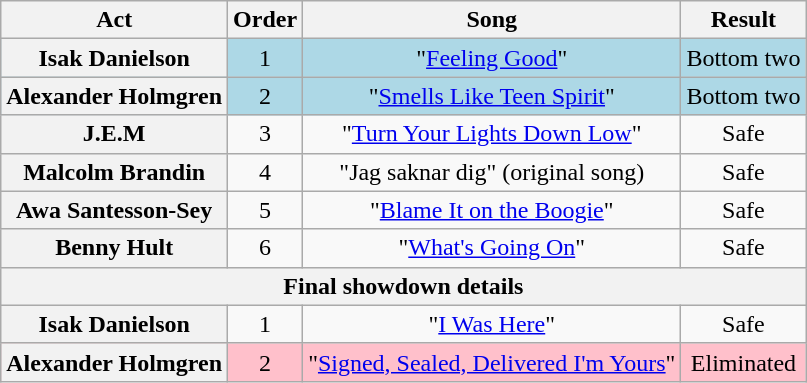<table class="wikitable plainrowheaders" style="text-align:center;">
<tr>
<th scope="col">Act</th>
<th scope="col">Order</th>
<th scope="col">Song</th>
<th scope="col">Result</th>
</tr>
<tr bgcolor="lightblue">
<th scope="row">Isak Danielson</th>
<td>1</td>
<td>"<a href='#'>Feeling Good</a>"</td>
<td>Bottom two</td>
</tr>
<tr bgcolor="lightblue">
<th scope="row">Alexander Holmgren</th>
<td>2</td>
<td>"<a href='#'>Smells Like Teen Spirit</a>"</td>
<td>Bottom two</td>
</tr>
<tr>
<th scope="row">J.E.M</th>
<td>3</td>
<td>"<a href='#'>Turn Your Lights Down Low</a>"</td>
<td>Safe</td>
</tr>
<tr>
<th scope="row">Malcolm Brandin</th>
<td>4</td>
<td>"Jag saknar dig" (original song)</td>
<td>Safe</td>
</tr>
<tr>
<th scope="row">Awa Santesson-Sey</th>
<td>5</td>
<td>"<a href='#'>Blame It on the Boogie</a>"</td>
<td>Safe</td>
</tr>
<tr>
<th scope="row">Benny Hult</th>
<td>6</td>
<td>"<a href='#'>What's Going On</a>"</td>
<td>Safe</td>
</tr>
<tr>
<th colspan="4">Final showdown details</th>
</tr>
<tr>
<th scope="row">Isak Danielson</th>
<td>1</td>
<td>"<a href='#'>I Was Here</a>"</td>
<td>Safe</td>
</tr>
<tr style="background:pink;">
<th scope="row">Alexander Holmgren</th>
<td>2</td>
<td>"<a href='#'>Signed, Sealed, Delivered I'm Yours</a>"</td>
<td>Eliminated</td>
</tr>
</table>
